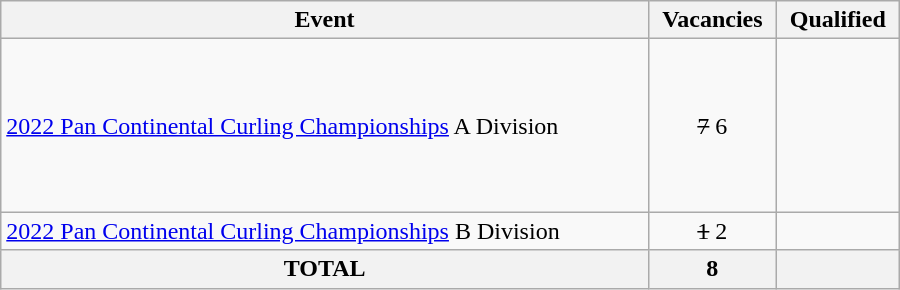<table class="wikitable" style="width:600px;">
<tr>
<th>Event</th>
<th>Vacancies</th>
<th>Qualified</th>
</tr>
<tr>
<td><a href='#'>2022 Pan Continental Curling Championships</a> A Division</td>
<td align=center><s>7</s> 6</td>
<td><br><br><br><br><br><br><s></s></td>
</tr>
<tr>
<td><a href='#'>2022 Pan Continental Curling Championships</a> B Division</td>
<td align=center><s>1</s> 2</td>
<td><br></td>
</tr>
<tr>
<th>TOTAL</th>
<th>8</th>
<th></th>
</tr>
</table>
